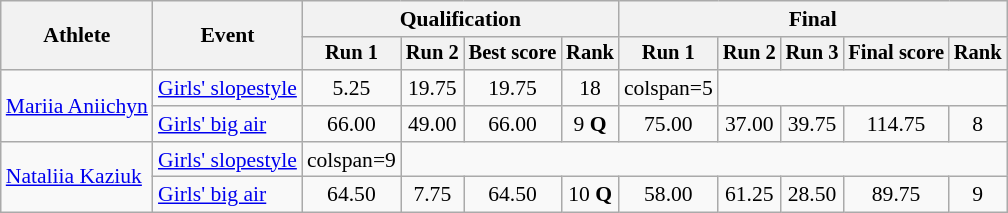<table class="wikitable" style="font-size:90%">
<tr>
<th rowspan=2>Athlete</th>
<th rowspan=2>Event</th>
<th colspan=4>Qualification</th>
<th colspan=5>Final</th>
</tr>
<tr style="font-size:95%">
<th>Run 1</th>
<th>Run 2</th>
<th>Best score</th>
<th>Rank</th>
<th>Run 1</th>
<th>Run 2</th>
<th>Run 3</th>
<th>Final score</th>
<th>Rank</th>
</tr>
<tr align="center">
<td align="left" rowspan=2><a href='#'>Mariia Aniichyn</a></td>
<td align="left"><a href='#'>Girls' slopestyle</a></td>
<td>5.25</td>
<td>19.75</td>
<td>19.75</td>
<td>18</td>
<td>colspan=5 </td>
</tr>
<tr align="center">
<td align="left"><a href='#'>Girls' big air</a></td>
<td>66.00</td>
<td>49.00</td>
<td>66.00</td>
<td>9 <strong>Q</strong></td>
<td>75.00</td>
<td>37.00</td>
<td>39.75</td>
<td>114.75</td>
<td>8</td>
</tr>
<tr align="center">
<td align="left" rowspan=2><a href='#'>Nataliia Kaziuk</a></td>
<td align="left"><a href='#'>Girls' slopestyle</a></td>
<td>colspan=9 </td>
</tr>
<tr align="center">
<td align="left"><a href='#'>Girls' big air</a></td>
<td>64.50</td>
<td>7.75</td>
<td>64.50</td>
<td>10 <strong>Q</strong></td>
<td>58.00</td>
<td>61.25</td>
<td>28.50</td>
<td>89.75</td>
<td>9</td>
</tr>
</table>
